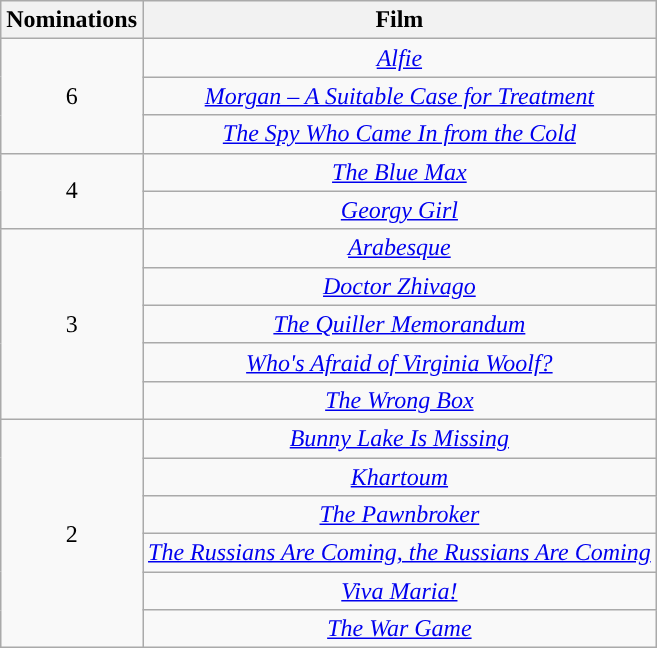<table class="wikitable" style="text-align:center;">
<tr>
<th style="background:">Nominations</th>
<th style="background:">Film</th>
</tr>
<tr>
<td rowspan="3">6</td>
<td><em><a href='#'>Alfie</a></em></td>
</tr>
<tr>
<td><em><a href='#'>Morgan – A Suitable Case for Treatment</a></em></td>
</tr>
<tr>
<td><em><a href='#'>The Spy Who Came In from the Cold</a></em></td>
</tr>
<tr>
<td rowspan="2">4</td>
<td><em><a href='#'>The Blue Max</a></em></td>
</tr>
<tr>
<td><em><a href='#'>Georgy Girl</a></em></td>
</tr>
<tr>
<td rowspan="5">3</td>
<td><em><a href='#'>Arabesque</a></em></td>
</tr>
<tr>
<td><em><a href='#'>Doctor Zhivago</a></em></td>
</tr>
<tr>
<td><em><a href='#'>The Quiller Memorandum</a></em></td>
</tr>
<tr>
<td><em><a href='#'>Who's Afraid of Virginia Woolf?</a></em></td>
</tr>
<tr>
<td><em><a href='#'>The Wrong Box</a></em></td>
</tr>
<tr>
<td rowspan="6">2</td>
<td><em><a href='#'>Bunny Lake Is Missing</a></em></td>
</tr>
<tr>
<td><em><a href='#'>Khartoum</a></em></td>
</tr>
<tr>
<td><em><a href='#'>The Pawnbroker</a></em></td>
</tr>
<tr>
<td><em><a href='#'>The Russians Are Coming, the Russians Are Coming</a></em></td>
</tr>
<tr>
<td><em><a href='#'>Viva Maria!</a></em></td>
</tr>
<tr>
<td><em><a href='#'>The War Game</a></em></td>
</tr>
</table>
